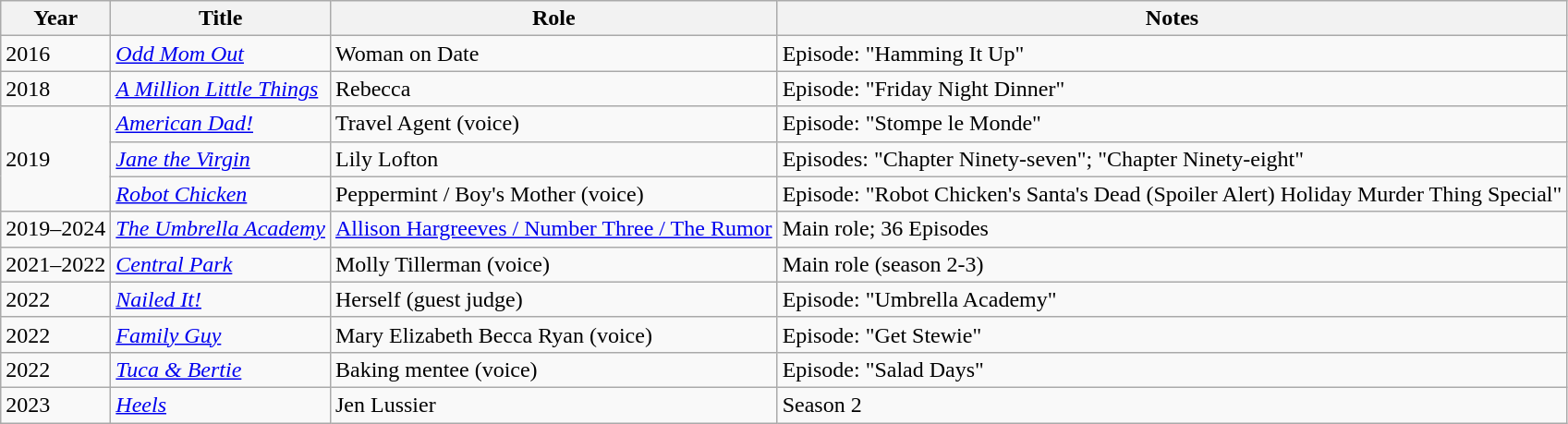<table class="wikitable sortable">
<tr>
<th>Year</th>
<th>Title</th>
<th>Role</th>
<th class="unsortable">Notes</th>
</tr>
<tr>
<td>2016</td>
<td><em><a href='#'>Odd Mom Out</a></em></td>
<td>Woman on Date</td>
<td>Episode: "Hamming It Up"</td>
</tr>
<tr>
<td>2018</td>
<td><em><a href='#'>A Million Little Things</a></em></td>
<td>Rebecca</td>
<td>Episode: "Friday Night Dinner"</td>
</tr>
<tr>
<td rowspan="3">2019</td>
<td><em><a href='#'>American Dad!</a></em></td>
<td>Travel Agent (voice)</td>
<td>Episode: "Stompe le Monde"</td>
</tr>
<tr>
<td><em><a href='#'>Jane the Virgin</a></em></td>
<td>Lily Lofton</td>
<td>Episodes: "Chapter Ninety-seven"; "Chapter Ninety-eight"</td>
</tr>
<tr>
<td><em><a href='#'>Robot Chicken</a></em></td>
<td>Peppermint / Boy's Mother (voice)</td>
<td>Episode: "Robot Chicken's Santa's Dead (Spoiler Alert) Holiday Murder Thing Special"</td>
</tr>
<tr>
<td>2019–2024</td>
<td><a href='#'><em>The Umbrella Academy</em></a></td>
<td><a href='#'>Allison Hargreeves / Number Three / The Rumor</a></td>
<td>Main role; 36 Episodes</td>
</tr>
<tr>
<td>2021–2022</td>
<td><em><a href='#'>Central Park</a></em></td>
<td>Molly Tillerman (voice)</td>
<td>Main role (season 2-3)</td>
</tr>
<tr>
<td>2022</td>
<td><em><a href='#'>Nailed It!</a></em></td>
<td>Herself (guest judge)</td>
<td>Episode: "Umbrella Academy"</td>
</tr>
<tr>
<td>2022</td>
<td><em><a href='#'>Family Guy</a></em></td>
<td>Mary Elizabeth Becca Ryan (voice)</td>
<td>Episode: "Get Stewie"</td>
</tr>
<tr>
<td>2022</td>
<td><em><a href='#'>Tuca & Bertie</a></em></td>
<td>Baking mentee (voice)</td>
<td>Episode: "Salad Days"</td>
</tr>
<tr>
<td>2023</td>
<td><em><a href='#'>Heels</a></em></td>
<td>Jen Lussier</td>
<td>Season 2</td>
</tr>
</table>
